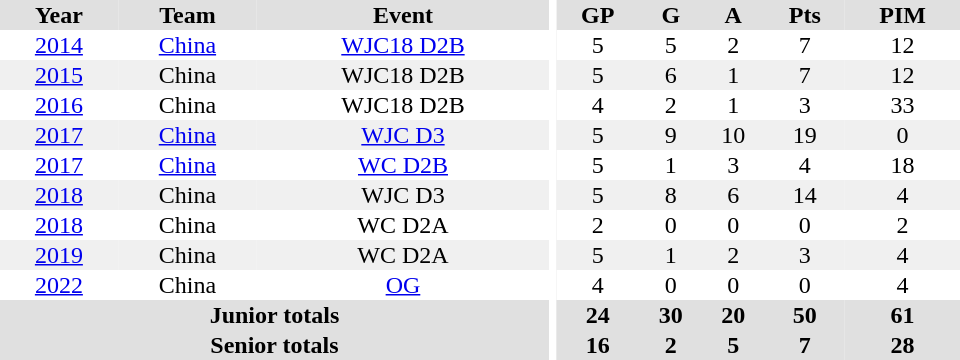<table border="0" cellpadding="1" cellspacing="0" ID="Table3" style="text-align:center; width:40em">
<tr ALIGN="center" bgcolor="#e0e0e0">
<th>Year</th>
<th>Team</th>
<th>Event</th>
<th rowspan="99" bgcolor="#ffffff"></th>
<th>GP</th>
<th>G</th>
<th>A</th>
<th>Pts</th>
<th>PIM</th>
</tr>
<tr>
<td><a href='#'>2014</a></td>
<td><a href='#'>China</a></td>
<td><a href='#'>WJC18 D2B</a></td>
<td>5</td>
<td>5</td>
<td>2</td>
<td>7</td>
<td>12</td>
</tr>
<tr bgcolor="#f0f0f0">
<td><a href='#'>2015</a></td>
<td>China</td>
<td>WJC18 D2B</td>
<td>5</td>
<td>6</td>
<td>1</td>
<td>7</td>
<td>12</td>
</tr>
<tr>
<td><a href='#'>2016</a></td>
<td>China</td>
<td>WJC18 D2B</td>
<td>4</td>
<td>2</td>
<td>1</td>
<td>3</td>
<td>33</td>
</tr>
<tr bgcolor="#f0f0f0">
<td><a href='#'>2017</a></td>
<td><a href='#'>China</a></td>
<td><a href='#'>WJC D3</a></td>
<td>5</td>
<td>9</td>
<td>10</td>
<td>19</td>
<td>0</td>
</tr>
<tr>
<td><a href='#'>2017</a></td>
<td><a href='#'>China</a></td>
<td><a href='#'>WC D2B</a></td>
<td>5</td>
<td>1</td>
<td>3</td>
<td>4</td>
<td>18</td>
</tr>
<tr bgcolor="#f0f0f0">
<td><a href='#'>2018</a></td>
<td>China</td>
<td>WJC D3</td>
<td>5</td>
<td>8</td>
<td>6</td>
<td>14</td>
<td>4</td>
</tr>
<tr>
<td><a href='#'>2018</a></td>
<td>China</td>
<td>WC D2A</td>
<td>2</td>
<td>0</td>
<td>0</td>
<td>0</td>
<td>2</td>
</tr>
<tr bgcolor="#f0f0f0">
<td><a href='#'>2019</a></td>
<td>China</td>
<td>WC D2A</td>
<td>5</td>
<td>1</td>
<td>2</td>
<td>3</td>
<td>4</td>
</tr>
<tr>
<td><a href='#'>2022</a></td>
<td>China</td>
<td><a href='#'>OG</a></td>
<td>4</td>
<td>0</td>
<td>0</td>
<td>0</td>
<td>4</td>
</tr>
<tr bgcolor="#e0e0e0">
<th colspan="3">Junior totals</th>
<th>24</th>
<th>30</th>
<th>20</th>
<th>50</th>
<th>61</th>
</tr>
<tr bgcolor="#e0e0e0">
<th colspan="3">Senior totals</th>
<th>16</th>
<th>2</th>
<th>5</th>
<th>7</th>
<th>28</th>
</tr>
</table>
